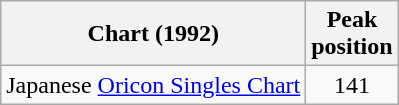<table class="wikitable">
<tr>
<th>Chart (1992)</th>
<th>Peak<br>position</th>
</tr>
<tr>
<td>Japanese <a href='#'>Oricon Singles Chart</a></td>
<td align="center">141</td>
</tr>
</table>
